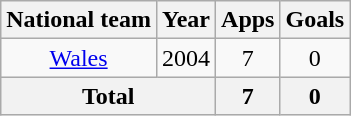<table class="wikitable" style="text-align:center">
<tr>
<th>National team</th>
<th>Year</th>
<th>Apps</th>
<th>Goals</th>
</tr>
<tr>
<td><a href='#'>Wales</a></td>
<td>2004</td>
<td>7</td>
<td>0</td>
</tr>
<tr>
<th colspan="2">Total</th>
<th>7</th>
<th>0</th>
</tr>
</table>
